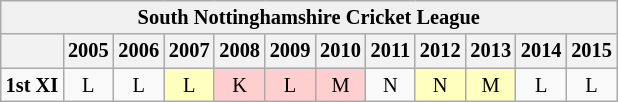<table class="wikitable" style="font-size:85%">
<tr>
<td colspan=12; bgcolor="#f0f0f0"; style="text-align: center; font-weight: bold;">South Nottinghamshire Cricket League</td>
</tr>
<tr>
<th></th>
<th style="text-align: center; font-weight: bold;">2005</th>
<th style="text-align: center; font-weight: bold;">2006</th>
<th style="text-align: center; font-weight: bold;">2007</th>
<th style="text-align: center; font-weight: bold;">2008</th>
<th style="text-align: center; font-weight: bold;">2009</th>
<th style="text-align: center; font-weight: bold;">2010</th>
<th style="text-align: center; font-weight: bold;">2011</th>
<th style="text-align: center; font-weight: bold;">2012</th>
<th style="text-align: center; font-weight: bold;">2013</th>
<th style="text-align: center; font-weight: bold;">2014</th>
<th style="text-align: center; font-weight: bold;">2015</th>
</tr>
<tr>
<td style="text-align: right; font-weight: bold;">1st XI</td>
<td style="text-align: center;">L</td>
<td style="text-align: center;">L</td>
<td bgcolor="#ffffbf" style="text-align: center;">L</td>
<td bgcolor="#ffcfcf" style="text-align: center;">K</td>
<td bgcolor="#ffcfcf" style="text-align: center;">L</td>
<td bgcolor="#ffcfcf" style="text-align: center;">M</td>
<td style="text-align: center;">N</td>
<td bgcolor="#ffffbf" style="text-align: center;">N</td>
<td bgcolor="#ffffbf" style="text-align: center;">M</td>
<td style="text-align: center;">L</td>
<td style="text-align: center;">L</td>
</tr>
</table>
